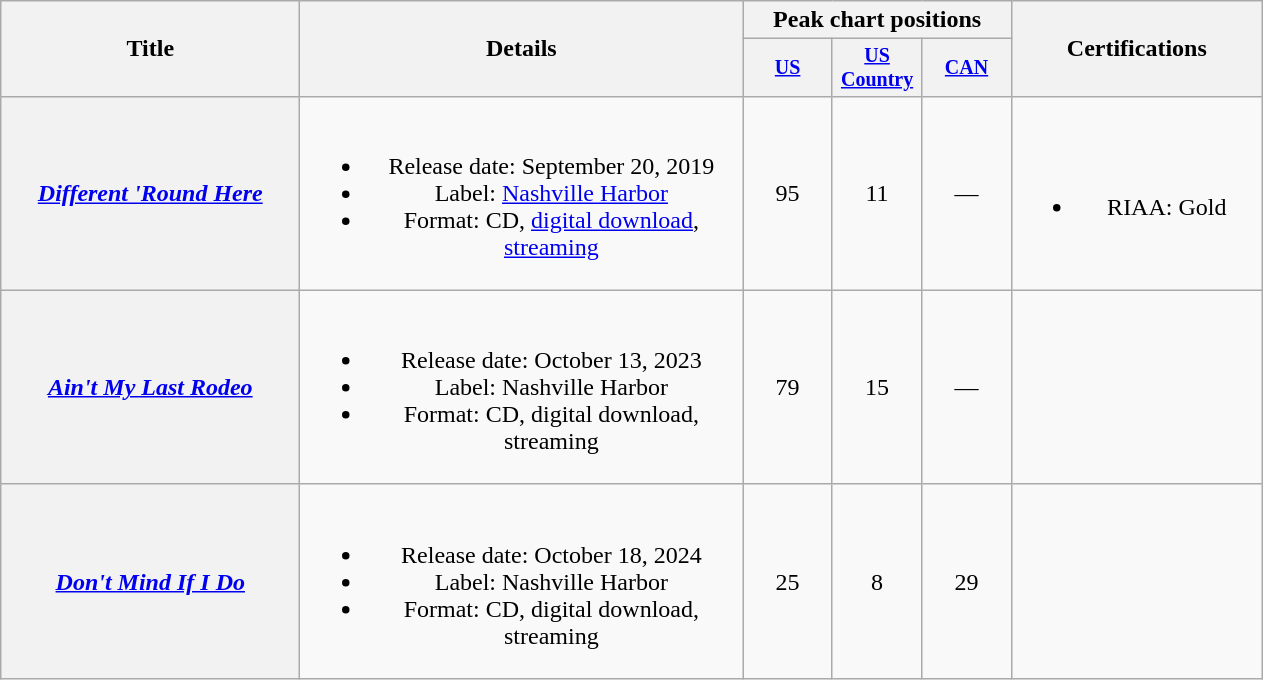<table class="wikitable plainrowheaders" style="text-align:center;">
<tr>
<th scope="col" rowspan="2" style="width:12em;">Title</th>
<th scope="col" rowspan="2" style="width:18em;">Details</th>
<th scope="col" colspan="3">Peak chart positions</th>
<th scope="col" rowspan="2" style="width:10em;">Certifications</th>
</tr>
<tr style="font-size:smaller;">
<th scope="col" style="width:4em;"><a href='#'>US</a><br></th>
<th scope="col" style="width:4em;"><a href='#'>US Country</a><br></th>
<th scope="col" style="width:4em;"><a href='#'>CAN</a><br></th>
</tr>
<tr>
<th scope="row"><em><a href='#'>Different 'Round Here</a></em></th>
<td><br><ul><li>Release date: September 20, 2019</li><li>Label: <a href='#'>Nashville Harbor</a></li><li>Format: CD, <a href='#'>digital download</a>, <a href='#'>streaming</a></li></ul></td>
<td>95</td>
<td>11</td>
<td>—</td>
<td><br><ul><li>RIAA: Gold</li></ul></td>
</tr>
<tr>
<th scope="row"><em><a href='#'>Ain't My Last Rodeo</a></em></th>
<td><br><ul><li>Release date: October 13, 2023</li><li>Label: Nashville Harbor</li><li>Format: CD, digital download, streaming</li></ul></td>
<td>79</td>
<td>15</td>
<td>—</td>
<td></td>
</tr>
<tr>
<th scope="row"><em><a href='#'>Don't Mind If I Do</a></em></th>
<td><br><ul><li>Release date: October 18, 2024</li><li>Label: Nashville Harbor</li><li>Format: CD, digital download, streaming</li></ul></td>
<td>25</td>
<td>8</td>
<td>29</td>
<td></td>
</tr>
</table>
